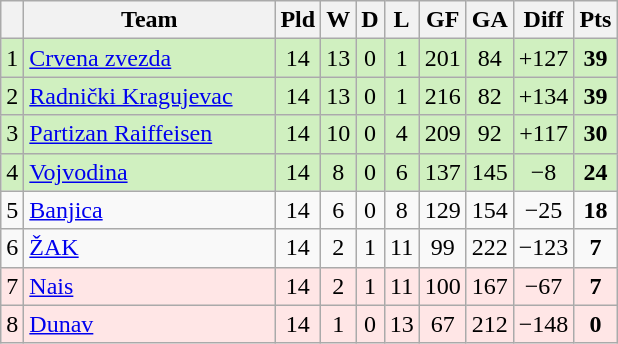<table class="wikitable sortable" style="text-align:center">
<tr>
<th></th>
<th width="160">Team</th>
<th>Pld</th>
<th>W</th>
<th>D</th>
<th>L</th>
<th>GF</th>
<th>GA</th>
<th>Diff</th>
<th>Pts</th>
</tr>
<tr style="background: #D0F0C0;">
<td>1</td>
<td align=left> <a href='#'>Crvena zvezda</a></td>
<td>14</td>
<td>13</td>
<td>0</td>
<td>1</td>
<td>201</td>
<td>84</td>
<td>+127</td>
<td><strong>39</strong></td>
</tr>
<tr style="background: #D0F0C0;">
<td>2</td>
<td align=left> <a href='#'>Radnički Kragujevac</a></td>
<td>14</td>
<td>13</td>
<td>0</td>
<td>1</td>
<td>216</td>
<td>82</td>
<td>+134</td>
<td><strong>39</strong></td>
</tr>
<tr style="background: #D0F0C0;">
<td>3</td>
<td align=left> <a href='#'>Partizan Raiffeisen</a></td>
<td>14</td>
<td>10</td>
<td>0</td>
<td>4</td>
<td>209</td>
<td>92</td>
<td>+117</td>
<td><strong>30</strong></td>
</tr>
<tr style="background: #D0F0C0;">
<td>4</td>
<td align=left> <a href='#'>Vojvodina</a></td>
<td>14</td>
<td>8</td>
<td>0</td>
<td>6</td>
<td>137</td>
<td>145</td>
<td>−8</td>
<td><strong>24</strong></td>
</tr>
<tr>
<td>5</td>
<td align=left> <a href='#'>Banjica</a></td>
<td>14</td>
<td>6</td>
<td>0</td>
<td>8</td>
<td>129</td>
<td>154</td>
<td>−25</td>
<td><strong>18</strong></td>
</tr>
<tr>
<td>6</td>
<td align=left> <a href='#'>ŽAK</a></td>
<td>14</td>
<td>2</td>
<td>1</td>
<td>11</td>
<td>99</td>
<td>222</td>
<td>−123</td>
<td><strong>7</strong></td>
</tr>
<tr style="background: #FFE6E6;">
<td>7</td>
<td align=left> <a href='#'>Nais</a></td>
<td>14</td>
<td>2</td>
<td>1</td>
<td>11</td>
<td>100</td>
<td>167</td>
<td>−67</td>
<td><strong>7</strong></td>
</tr>
<tr style="background: #FFE6E6;">
<td>8</td>
<td align=left> <a href='#'>Dunav</a></td>
<td>14</td>
<td>1</td>
<td>0</td>
<td>13</td>
<td>67</td>
<td>212</td>
<td>−148</td>
<td><strong>0</strong></td>
</tr>
</table>
